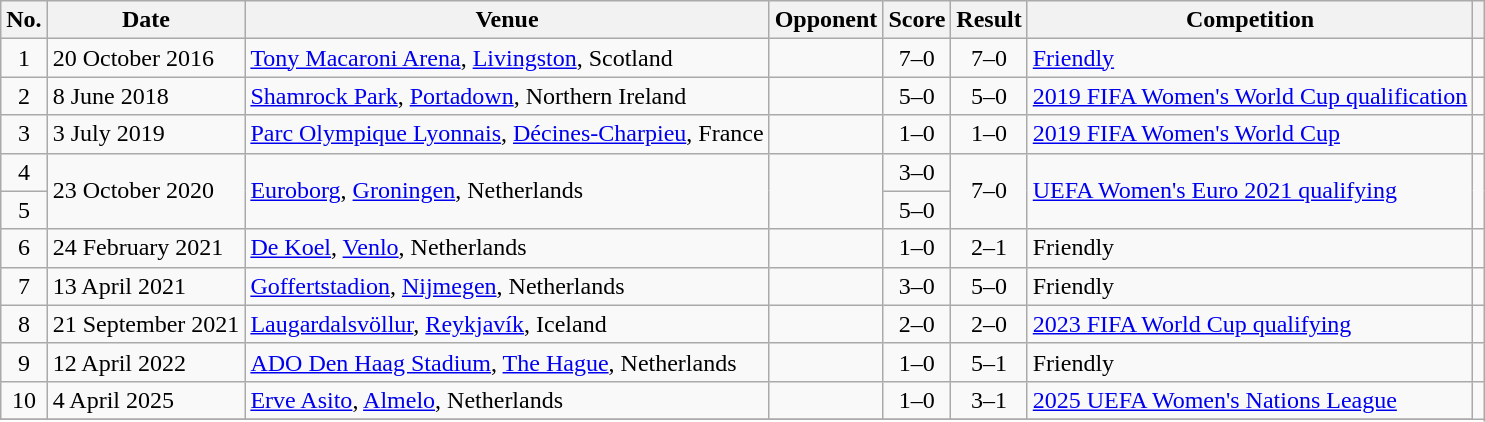<table class="wikitable sortable">
<tr>
<th scope="col">No.</th>
<th scope="col" data-sort-type="date">Date</th>
<th scope="col">Venue</th>
<th scope="col">Opponent</th>
<th scope="col">Score</th>
<th scope="col">Result</th>
<th scope="col">Competition</th>
<th scope="col" class="unsortable"></th>
</tr>
<tr>
<td align="center">1</td>
<td>20 October 2016</td>
<td><a href='#'>Tony Macaroni Arena</a>, <a href='#'>Livingston</a>, Scotland</td>
<td></td>
<td align="center">7–0</td>
<td align="center">7–0</td>
<td><a href='#'>Friendly</a></td>
<td align="center"></td>
</tr>
<tr>
<td align="center">2</td>
<td>8 June 2018</td>
<td><a href='#'>Shamrock Park</a>, <a href='#'>Portadown</a>, Northern Ireland</td>
<td></td>
<td align="center">5–0</td>
<td align="center">5–0</td>
<td><a href='#'>2019 FIFA Women's World Cup qualification</a></td>
<td align="center"></td>
</tr>
<tr>
<td align="center">3</td>
<td>3 July 2019</td>
<td><a href='#'>Parc Olympique Lyonnais</a>, <a href='#'>Décines-Charpieu</a>, France</td>
<td></td>
<td align="center">1–0</td>
<td align="center">1–0</td>
<td><a href='#'>2019 FIFA Women's World Cup</a></td>
<td align="center"></td>
</tr>
<tr>
<td align="center">4</td>
<td rowspan="2">23 October 2020</td>
<td rowspan="2"><a href='#'>Euroborg</a>, <a href='#'>Groningen</a>, Netherlands</td>
<td rowspan="2"></td>
<td align="center">3–0</td>
<td rowspan="2" align=center>7–0</td>
<td rowspan="2"><a href='#'>UEFA Women's Euro 2021 qualifying</a></td>
<td rowspan="2" align=center></td>
</tr>
<tr>
<td align="center">5</td>
<td align="center">5–0</td>
</tr>
<tr>
<td align="center">6</td>
<td>24 February 2021</td>
<td><a href='#'>De Koel</a>, <a href='#'>Venlo</a>, Netherlands</td>
<td></td>
<td align="center">1–0</td>
<td align="center">2–1</td>
<td>Friendly</td>
<td align="center"></td>
</tr>
<tr>
<td align="center">7</td>
<td>13 April 2021</td>
<td><a href='#'>Goffertstadion</a>, <a href='#'>Nijmegen</a>, Netherlands</td>
<td></td>
<td align="center">3–0</td>
<td align="center">5–0</td>
<td>Friendly</td>
<td align="center"></td>
</tr>
<tr>
<td align="center">8</td>
<td>21 September 2021</td>
<td><a href='#'>Laugardalsvöllur</a>, <a href='#'>Reykjavík</a>, Iceland</td>
<td></td>
<td align="center">2–0</td>
<td align="center">2–0</td>
<td><a href='#'>2023 FIFA World Cup qualifying</a></td>
<td align="center"></td>
</tr>
<tr>
<td align="center">9</td>
<td>12 April 2022</td>
<td><a href='#'>ADO Den Haag Stadium</a>, <a href='#'>The Hague</a>, Netherlands</td>
<td></td>
<td align="center">1–0</td>
<td align="center">5–1</td>
<td>Friendly</td>
<td align="center"></td>
</tr>
<tr>
<td align="center">10</td>
<td>4 April 2025</td>
<td><a href='#'>Erve Asito</a>, <a href='#'>Almelo</a>, Netherlands</td>
<td></td>
<td align="center">1–0</td>
<td align="center">3–1</td>
<td><a href='#'>2025 UEFA Women's Nations League</a></td>
</tr>
<tr>
</tr>
</table>
